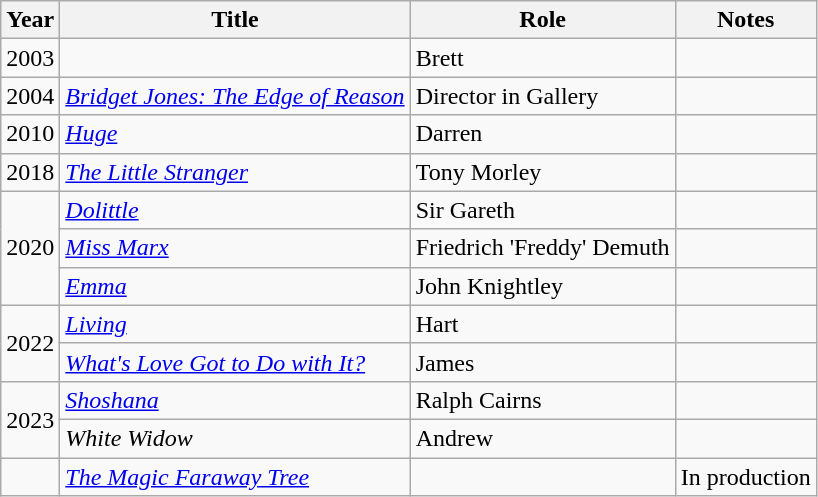<table class="wikitable sortable">
<tr>
<th>Year</th>
<th>Title</th>
<th>Role</th>
<th class="unsortable">Notes</th>
</tr>
<tr>
<td>2003</td>
<td><em></em></td>
<td>Brett</td>
<td></td>
</tr>
<tr>
<td>2004</td>
<td><em><a href='#'>Bridget Jones: The Edge of Reason</a></em></td>
<td>Director in Gallery</td>
<td></td>
</tr>
<tr>
<td>2010</td>
<td><em><a href='#'>Huge</a></em></td>
<td>Darren</td>
<td></td>
</tr>
<tr>
<td>2018</td>
<td><em><a href='#'>The Little Stranger</a></em></td>
<td>Tony Morley</td>
<td></td>
</tr>
<tr>
<td rowspan="3">2020</td>
<td><em><a href='#'>Dolittle</a></em></td>
<td>Sir Gareth</td>
<td></td>
</tr>
<tr>
<td><em><a href='#'>Miss Marx</a></em></td>
<td>Friedrich 'Freddy' Demuth</td>
<td></td>
</tr>
<tr>
<td><em><a href='#'>Emma</a></em></td>
<td>John Knightley</td>
<td></td>
</tr>
<tr>
<td rowspan="2">2022</td>
<td><em><a href='#'>Living</a></em></td>
<td>Hart</td>
<td></td>
</tr>
<tr>
<td><em><a href='#'>What's Love Got to Do with It?</a></em></td>
<td>James</td>
<td></td>
</tr>
<tr>
<td rowspan="2">2023</td>
<td><em><a href='#'>Shoshana</a></em></td>
<td>Ralph Cairns</td>
<td></td>
</tr>
<tr>
<td><em>White Widow</em></td>
<td>Andrew</td>
<td></td>
</tr>
<tr>
<td></td>
<td><em><a href='#'>The Magic Faraway Tree</a></em></td>
<td></td>
<td>In production</td>
</tr>
</table>
